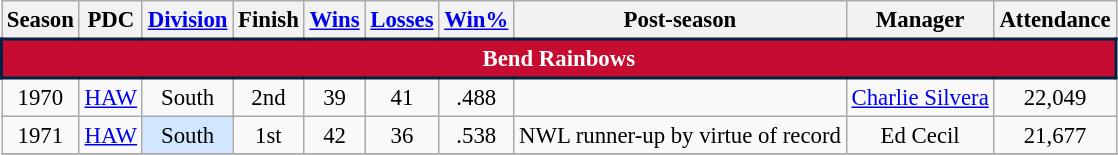<table class="wikitable" style="text-align:center; font-size:95%">
<tr>
<th scope="col">Season</th>
<th scope="col">PDC</th>
<th scope="col"><a href='#'>Division</a></th>
<th scope="col">Finish</th>
<th scope="col"><a href='#'>Wins</a></th>
<th scope="col"><a href='#'>Losses</a></th>
<th scope="col"><a href='#'>Win%</a></th>
<th scope="col">Post-season</th>
<th scope="col">Manager</th>
<th scope="col">Attendance</th>
</tr>
<tr>
<td align="center" colspan="11" style="background: #C60C30; color: white; border:2px solid #002244"><strong>Bend Rainbows</strong></td>
</tr>
<tr>
<td>1970</td>
<td><a href='#'>HAW</a></td>
<td>South</td>
<td>2nd</td>
<td>39</td>
<td>41</td>
<td>.488</td>
<td></td>
<td><a href='#'>Charlie Silvera</a></td>
<td>22,049</td>
</tr>
<tr>
<td>1971</td>
<td><a href='#'>HAW</a></td>
<td bgcolor="#D0E7FF">South</td>
<td>1st</td>
<td>42</td>
<td>36</td>
<td>.538</td>
<td>NWL runner-up by virtue of record</td>
<td>Ed Cecil</td>
<td>21,677</td>
</tr>
<tr>
</tr>
</table>
